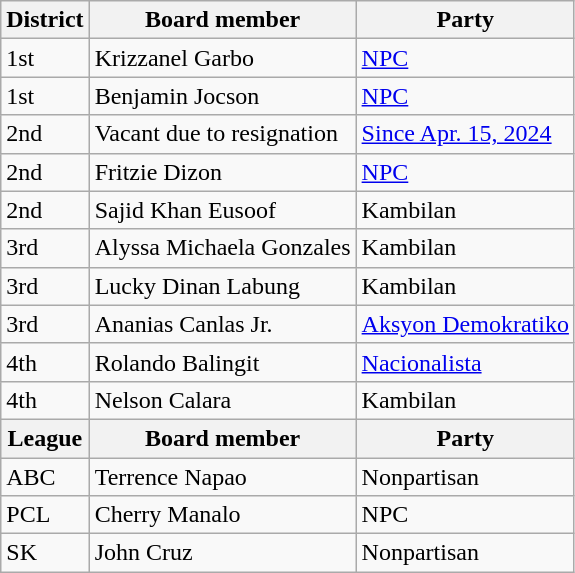<table class="wikitable">
<tr>
<th>District</th>
<th>Board member</th>
<th>Party</th>
</tr>
<tr>
<td>1st</td>
<td>Krizzanel Garbo</td>
<td><a href='#'>NPC</a></td>
</tr>
<tr>
<td>1st</td>
<td>Benjamin Jocson</td>
<td><a href='#'>NPC</a></td>
</tr>
<tr>
<td>2nd</td>
<td>Vacant due to resignation</td>
<td><a href='#'>Since Apr. 15, 2024</a></td>
</tr>
<tr>
<td>2nd</td>
<td>Fritzie Dizon</td>
<td><a href='#'>NPC</a></td>
</tr>
<tr>
<td>2nd</td>
<td>Sajid Khan Eusoof</td>
<td>Kambilan</td>
</tr>
<tr>
<td>3rd</td>
<td>Alyssa Michaela Gonzales</td>
<td>Kambilan</td>
</tr>
<tr>
<td>3rd</td>
<td>Lucky Dinan Labung</td>
<td>Kambilan</td>
</tr>
<tr>
<td>3rd</td>
<td>Ananias Canlas Jr.</td>
<td><a href='#'>Aksyon Demokratiko</a></td>
</tr>
<tr>
<td>4th</td>
<td>Rolando Balingit</td>
<td><a href='#'>Nacionalista</a></td>
</tr>
<tr>
<td>4th</td>
<td>Nelson Calara</td>
<td>Kambilan</td>
</tr>
<tr>
<th>League</th>
<th>Board member</th>
<th>Party</th>
</tr>
<tr>
<td>ABC</td>
<td>Terrence Napao</td>
<td>Nonpartisan</td>
</tr>
<tr>
<td>PCL</td>
<td>Cherry Manalo</td>
<td>NPC</td>
</tr>
<tr>
<td>SK</td>
<td>John Cruz</td>
<td>Nonpartisan</td>
</tr>
</table>
